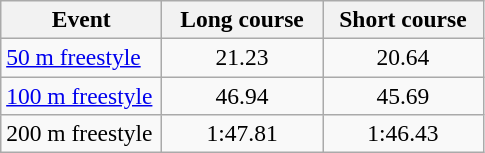<table class="wikitable" style="font-size:98%; text-align:center;">
<tr>
<th style="width:100px;">Event</th>
<th style="width:100px;">Long course</th>
<th style="width:100px;">Short course</th>
</tr>
<tr>
<td align="left"><a href='#'>50 m freestyle</a></td>
<td>21.23</td>
<td>20.64</td>
</tr>
<tr>
<td align="left"><a href='#'>100 m freestyle</a></td>
<td>46.94</td>
<td>45.69</td>
</tr>
<tr>
<td align="left">200 m freestyle</td>
<td>1:47.81</td>
<td>1:46.43</td>
</tr>
</table>
